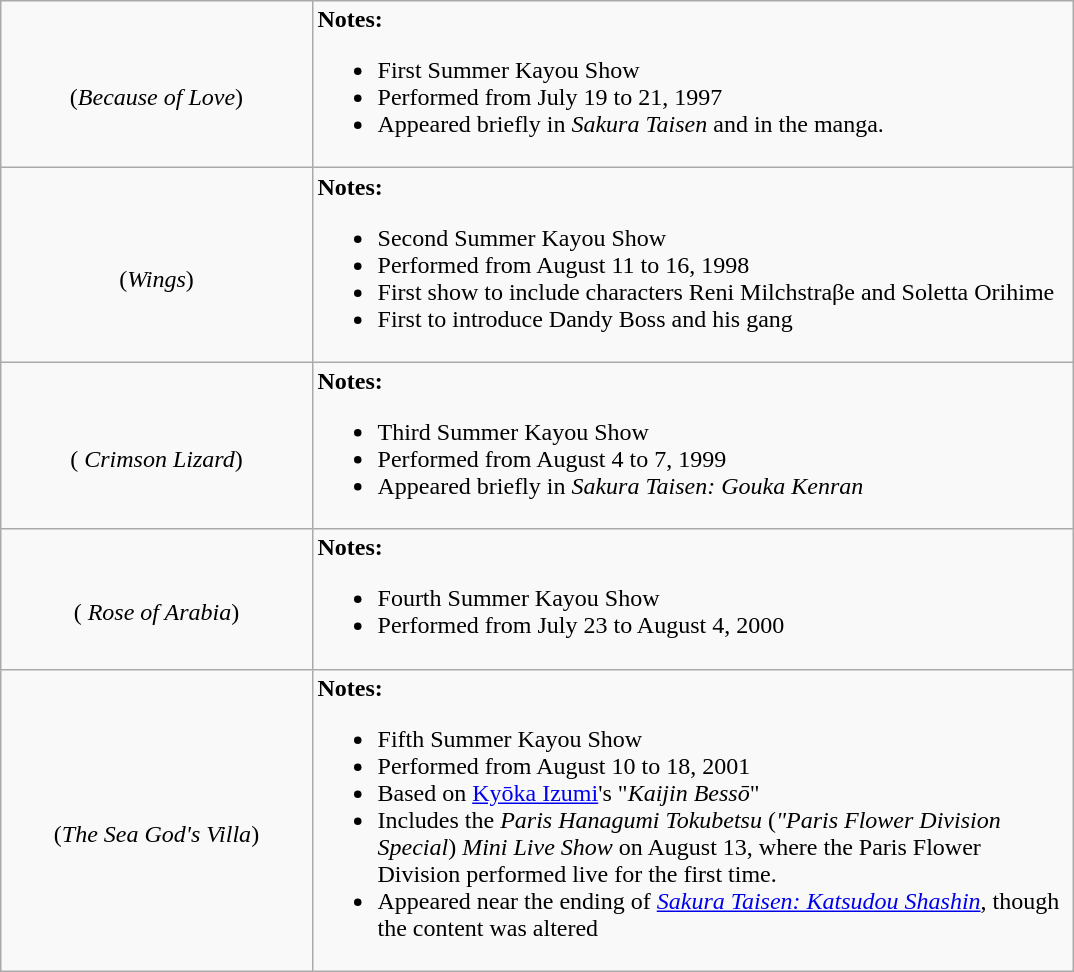<table class="wikitable" style="margin: 1em auto 1em auto">
<tr>
<td width="200pt" valign="center" align="center"><strong></strong><br>(<em>Because of Love</em>)</td>
<td width="500pt" valign="top" align="left"><strong>Notes:</strong><br><ul><li>First Summer Kayou Show</li><li>Performed from July 19 to 21, 1997</li><li>Appeared briefly in <em>Sakura Taisen</em> and in the manga.</li></ul></td>
</tr>
<tr>
<td width="200pt" valign="center" align="center"><strong></strong><br>(<em>Wings</em>)</td>
<td width="500pt" valign="top" align="left"><strong>Notes:</strong><br><ul><li>Second Summer Kayou Show</li><li>Performed from August 11 to 16, 1998</li><li>First show to include characters Reni Milchstraβe and Soletta Orihime</li><li>First to introduce Dandy Boss and his gang</li></ul></td>
</tr>
<tr>
<td width="200pt" valign="center" align="center"><strong></strong><br>( <em>Crimson Lizard</em>)</td>
<td width="500pt" valign="top" align="left"><strong>Notes:</strong><br><ul><li>Third Summer Kayou Show</li><li>Performed from August 4 to 7, 1999</li><li>Appeared briefly in <em>Sakura Taisen: Gouka Kenran</em></li></ul></td>
</tr>
<tr>
<td width="200pt" valign="center" align="center"><strong></strong><br>( <em>Rose of Arabia</em>)</td>
<td width="500pt" valign="top" align="left"><strong>Notes:</strong><br><ul><li>Fourth Summer Kayou Show</li><li>Performed from July 23 to August 4, 2000</li></ul></td>
</tr>
<tr>
<td width="200pt" valign="center" align="center"><strong></strong><br>(<em>The Sea God's Villa</em>)</td>
<td width="500pt" valign="top" align="left"><strong>Notes:</strong><br><ul><li>Fifth Summer Kayou Show</li><li>Performed from August 10 to 18, 2001</li><li>Based on <a href='#'>Kyōka Izumi</a>'s "<em>Kaijin Bessō</em>"</li><li>Includes the <em>Paris Hanagumi Tokubetsu</em> (<em>"Paris Flower Division Special</em>) <em>Mini Live Show</em> on August 13, where the Paris Flower Division performed live for the first time.</li><li>Appeared near the ending of <em><a href='#'>Sakura Taisen: Katsudou Shashin</a></em>, though the content was altered</li></ul></td>
</tr>
</table>
